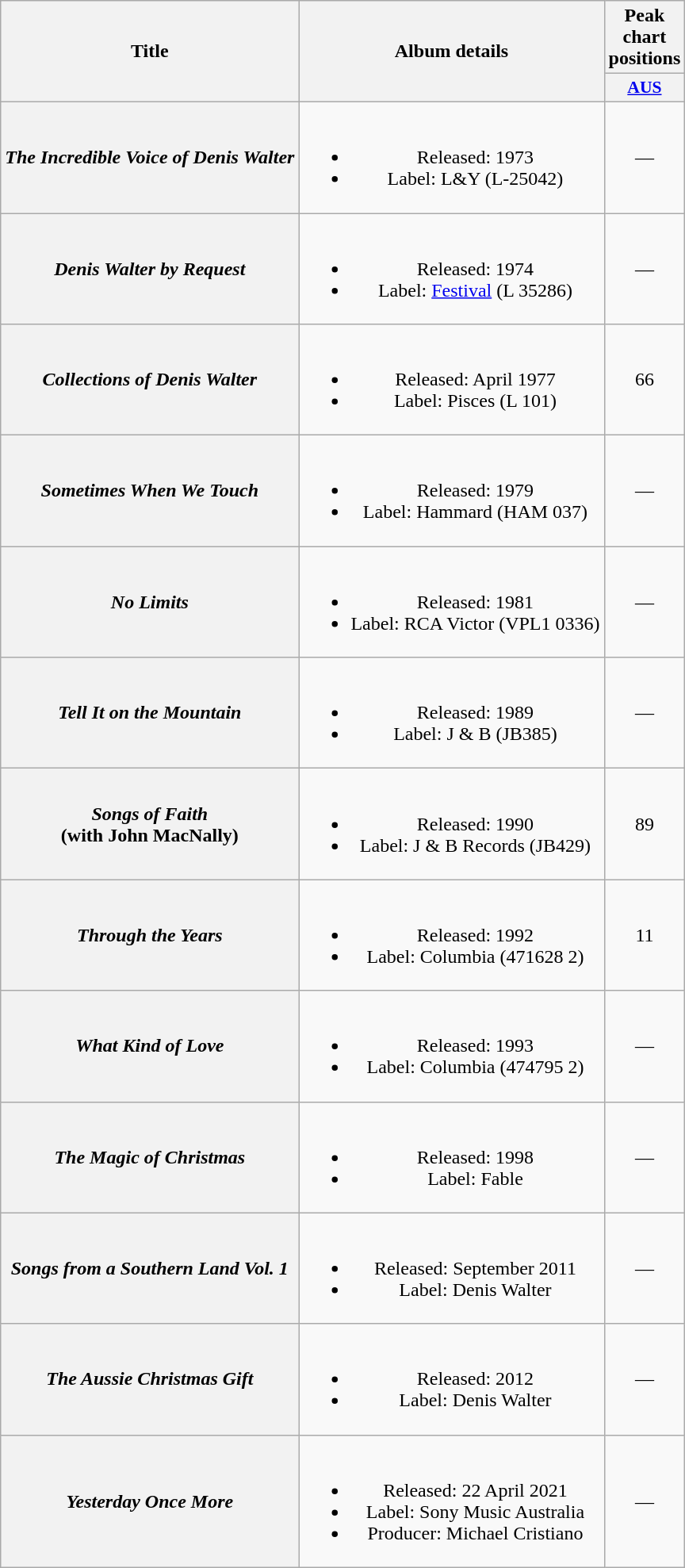<table class="wikitable plainrowheaders" style="text-align:center;" border="1">
<tr>
<th scope="col" rowspan="2">Title</th>
<th scope="col" rowspan="2">Album details</th>
<th scope="col" colspan="1">Peak chart<br>positions</th>
</tr>
<tr>
<th scope="col" style="width:3em; font-size:90%"><a href='#'>AUS</a><br></th>
</tr>
<tr>
<th scope="row"><em>The Incredible Voice of Denis Walter</em></th>
<td><br><ul><li>Released: 1973</li><li>Label: L&Y (L-25042)</li></ul></td>
<td>—</td>
</tr>
<tr>
<th scope="row"><em>Denis Walter by Request</em></th>
<td><br><ul><li>Released: 1974</li><li>Label: <a href='#'>Festival</a> (L 35286)</li></ul></td>
<td>—</td>
</tr>
<tr>
<th scope="row"><em>Collections of Denis Walter</em></th>
<td><br><ul><li>Released: April 1977</li><li>Label: Pisces (L 101)</li></ul></td>
<td>66</td>
</tr>
<tr>
<th scope="row"><em>Sometimes When We Touch</em></th>
<td><br><ul><li>Released: 1979</li><li>Label: Hammard (HAM 037)</li></ul></td>
<td>—</td>
</tr>
<tr>
<th scope="row"><em>No Limits</em></th>
<td><br><ul><li>Released: 1981</li><li>Label: RCA Victor (VPL1 0336)</li></ul></td>
<td>—</td>
</tr>
<tr>
<th scope="row"><em>Tell It on the Mountain</em></th>
<td><br><ul><li>Released: 1989</li><li>Label: J & B (JB385)</li></ul></td>
<td>—</td>
</tr>
<tr>
<th scope="row"><em>Songs of Faith</em> <br> (with John MacNally)</th>
<td><br><ul><li>Released: 1990</li><li>Label: J & B Records (JB429)</li></ul></td>
<td>89</td>
</tr>
<tr>
<th scope="row"><em>Through the Years</em></th>
<td><br><ul><li>Released: 1992</li><li>Label: Columbia (471628 2)</li></ul></td>
<td>11</td>
</tr>
<tr>
<th scope="row"><em>What Kind of Love</em></th>
<td><br><ul><li>Released: 1993</li><li>Label: Columbia (474795 2)</li></ul></td>
<td>—</td>
</tr>
<tr>
<th scope="row"><em>The Magic of Christmas</em></th>
<td><br><ul><li>Released: 1998</li><li>Label: Fable</li></ul></td>
<td>—</td>
</tr>
<tr>
<th scope="row"><em>Songs from a Southern Land Vol. 1</em></th>
<td><br><ul><li>Released: September 2011</li><li>Label: Denis Walter</li></ul></td>
<td>—</td>
</tr>
<tr>
<th scope="row"><em>The Aussie Christmas Gift</em></th>
<td><br><ul><li>Released: 2012</li><li>Label: Denis Walter</li></ul></td>
<td>—</td>
</tr>
<tr>
<th scope="row"><em>Yesterday Once More</em></th>
<td><br><ul><li>Released: 22 April 2021</li><li>Label: Sony Music Australia</li><li>Producer: Michael Cristiano</li></ul></td>
<td>—</td>
</tr>
</table>
